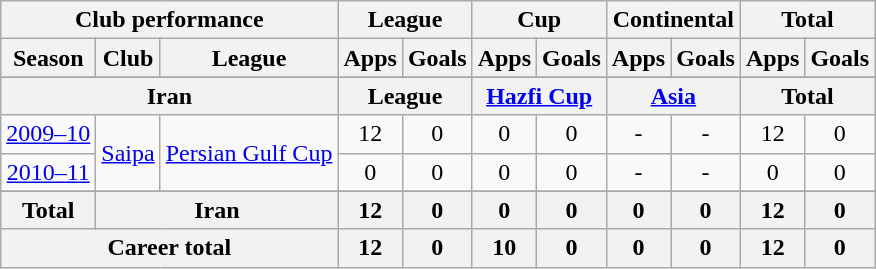<table class="wikitable" style="text-align:center">
<tr>
<th colspan=3>Club performance</th>
<th colspan=2>League</th>
<th colspan=2>Cup</th>
<th colspan=2>Continental</th>
<th colspan=2>Total</th>
</tr>
<tr>
<th>Season</th>
<th>Club</th>
<th>League</th>
<th>Apps</th>
<th>Goals</th>
<th>Apps</th>
<th>Goals</th>
<th>Apps</th>
<th>Goals</th>
<th>Apps</th>
<th>Goals</th>
</tr>
<tr>
</tr>
<tr>
<th colspan=3>Iran</th>
<th colspan=2>League</th>
<th colspan=2><a href='#'>Hazfi Cup</a></th>
<th colspan=2><a href='#'>Asia</a></th>
<th colspan=2>Total</th>
</tr>
<tr>
<td><a href='#'>2009–10</a></td>
<td rowspan="2"><a href='#'>Saipa</a></td>
<td rowspan="2"><a href='#'>Persian Gulf Cup</a></td>
<td>12</td>
<td>0</td>
<td>0</td>
<td>0</td>
<td>-</td>
<td>-</td>
<td>12</td>
<td>0</td>
</tr>
<tr>
<td><a href='#'>2010–11</a></td>
<td>0</td>
<td>0</td>
<td>0</td>
<td>0</td>
<td>-</td>
<td>-</td>
<td>0</td>
<td>0</td>
</tr>
<tr>
</tr>
<tr>
<th rowspan=1>Total</th>
<th colspan=2>Iran</th>
<th>12</th>
<th>0</th>
<th>0</th>
<th>0</th>
<th>0</th>
<th>0</th>
<th>12</th>
<th>0</th>
</tr>
<tr>
<th colspan=3>Career total</th>
<th>12</th>
<th>0</th>
<th>10</th>
<th>0</th>
<th>0</th>
<th>0</th>
<th>12</th>
<th>0</th>
</tr>
</table>
